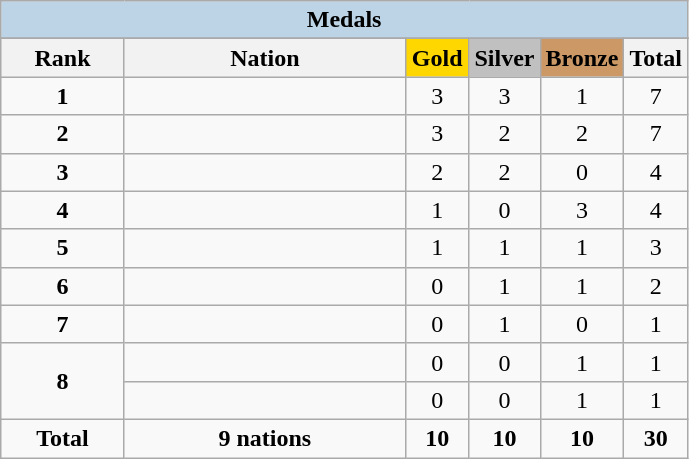<table class=wikitable style=text-align:center>
<tr>
<td colspan=6 style="background:#BCD4E6"><strong>Medals</strong></td>
</tr>
<tr>
</tr>
<tr style="background-color:#EDEDED;">
<th width=75px class="hintergrundfarbe5">Rank</th>
<th width=180px class="hintergrundfarbe6">Nation</th>
<th width=35px style="background:gold">Gold</th>
<th width=35px style="background:silver">Silver</th>
<th width=35px style="background:#CC9966">Bronze</th>
<th width=35px>Total</th>
</tr>
<tr>
<td><strong>1</strong></td>
<td align=left></td>
<td>3</td>
<td>3</td>
<td>1</td>
<td>7</td>
</tr>
<tr>
<td><strong>2</strong></td>
<td align=left></td>
<td>3</td>
<td>2</td>
<td>2</td>
<td>7</td>
</tr>
<tr>
<td><strong>3</strong></td>
<td align=left></td>
<td>2</td>
<td>2</td>
<td>0</td>
<td>4</td>
</tr>
<tr>
<td><strong>4</strong></td>
<td align=left></td>
<td>1</td>
<td>0</td>
<td>3</td>
<td>4</td>
</tr>
<tr>
<td><strong>5</strong></td>
<td align=left></td>
<td>1</td>
<td>1</td>
<td>1</td>
<td>3</td>
</tr>
<tr>
<td><strong>6</strong></td>
<td align=left></td>
<td>0</td>
<td>1</td>
<td>1</td>
<td>2</td>
</tr>
<tr>
<td><strong>7</strong></td>
<td align=left></td>
<td>0</td>
<td>1</td>
<td>0</td>
<td>1</td>
</tr>
<tr>
<td rowspan="2"><strong>8</strong></td>
<td align=left></td>
<td>0</td>
<td>0</td>
<td>1</td>
<td>1</td>
</tr>
<tr>
<td align="left"></td>
<td>0</td>
<td>0</td>
<td>1</td>
<td>1</td>
</tr>
<tr>
<td><strong>Total</strong></td>
<td><strong>9 nations</strong></td>
<td><strong>10</strong></td>
<td><strong>10</strong></td>
<td><strong>10</strong></td>
<td><strong>30</strong></td>
</tr>
</table>
